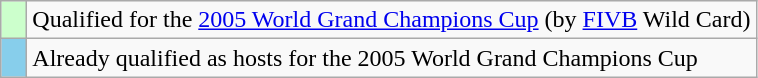<table class="wikitable" style="text-align:left;">
<tr>
<td width=10px bgcolor=#ccffcc></td>
<td>Qualified for the <a href='#'>2005 World Grand Champions Cup</a> (by <a href='#'>FIVB</a> Wild Card)</td>
</tr>
<tr>
<td width=10px bgcolor=#87ceeb></td>
<td>Already qualified as hosts for the 2005 World Grand Champions Cup</td>
</tr>
</table>
